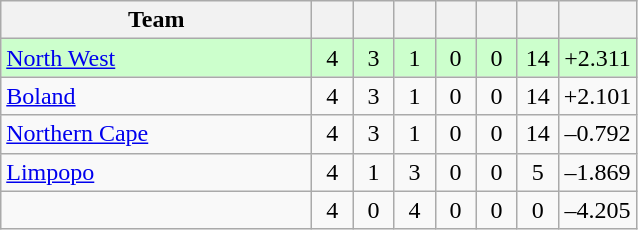<table class="wikitable" style="text-align:center">
<tr>
<th width=200>Team</th>
<th width=20></th>
<th width=20></th>
<th width=20></th>
<th width=20></th>
<th width=20></th>
<th width=20></th>
<th width=45></th>
</tr>
<tr style="background:#cfc">
<td align="left"> <a href='#'>North West</a></td>
<td>4</td>
<td>3</td>
<td>1</td>
<td>0</td>
<td>0</td>
<td>14</td>
<td>+2.311</td>
</tr>
<tr>
<td align="left"> <a href='#'>Boland</a></td>
<td>4</td>
<td>3</td>
<td>1</td>
<td>0</td>
<td>0</td>
<td>14</td>
<td>+2.101</td>
</tr>
<tr>
<td align="left"> <a href='#'>Northern Cape</a></td>
<td>4</td>
<td>3</td>
<td>1</td>
<td>0</td>
<td>0</td>
<td>14</td>
<td>–0.792</td>
</tr>
<tr>
<td align="left"> <a href='#'>Limpopo</a></td>
<td>4</td>
<td>1</td>
<td>3</td>
<td>0</td>
<td>0</td>
<td>5</td>
<td>–1.869</td>
</tr>
<tr>
<td align="left"></td>
<td>4</td>
<td>0</td>
<td>4</td>
<td>0</td>
<td>0</td>
<td>0</td>
<td>–4.205</td>
</tr>
</table>
